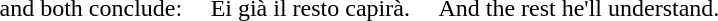<table>
<tr>
<td valign=top></td>
<td style="padding-left:1em;"></td>
<td style="padding-left:1em;"></td>
</tr>
<tr>
<td align=right>and both conclude:</td>
<td style="padding-left:1em;">Ei già il resto capirà.</td>
<td style="padding-left:1em;">And the rest he'll understand.</td>
</tr>
</table>
